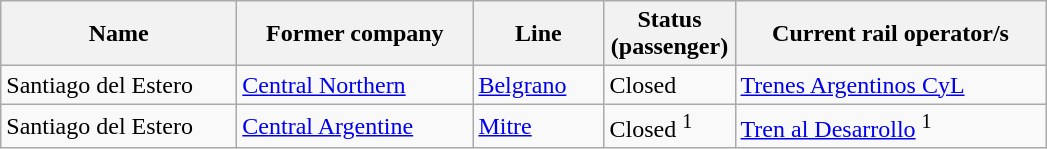<table class="wikitable sortable" style="text-align:left">
<tr>
<th width=150px>Name</th>
<th width=150px>Former company</th>
<th width=80px>Line</th>
<th width=80px>Status (passenger)</th>
<th width=200px>Current rail operator/s</th>
</tr>
<tr>
<td>Santiago del Estero</td>
<td><a href='#'>Central Northern</a></td>
<td><a href='#'>Belgrano</a></td>
<td>Closed</td>
<td><a href='#'>Trenes Argentinos CyL</a></td>
</tr>
<tr>
<td>Santiago del Estero</td>
<td><a href='#'>Central Argentine</a></td>
<td><a href='#'>Mitre</a></td>
<td>Closed <sup>1</sup></td>
<td><a href='#'>Tren al Desarrollo</a> <sup>1</sup></td>
</tr>
</table>
